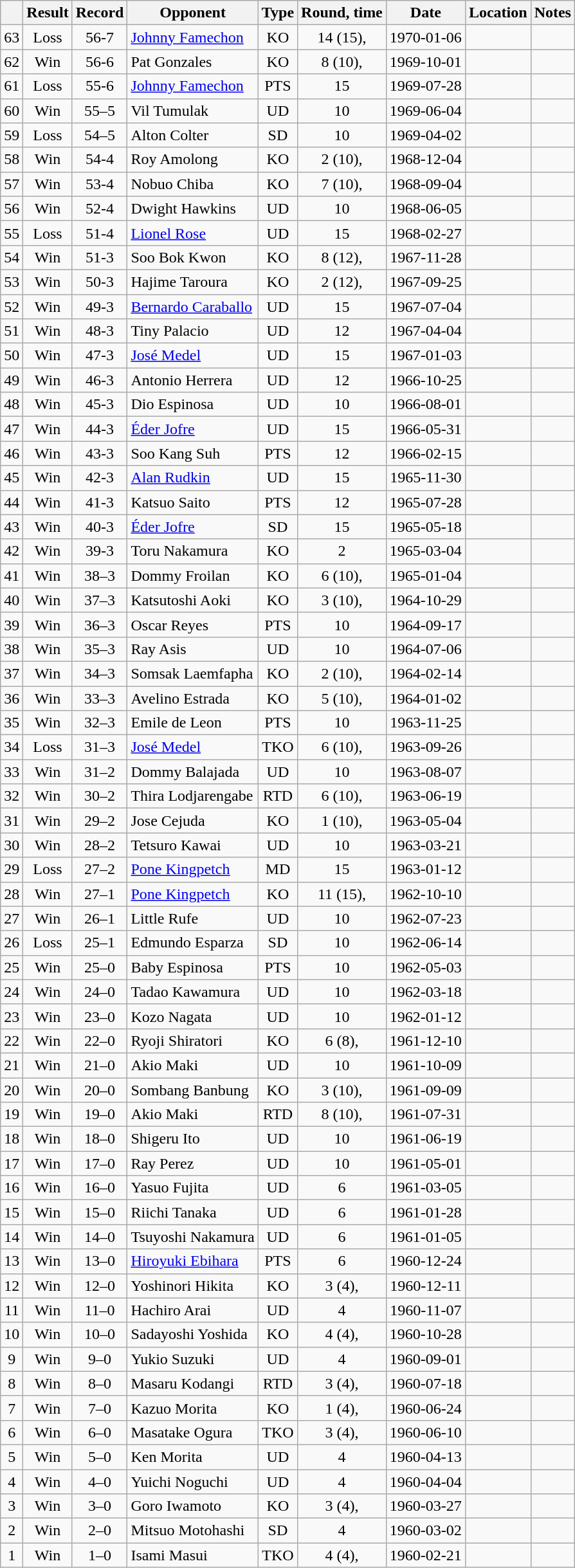<table class="wikitable" style="text-align:center">
<tr>
<th></th>
<th>Result</th>
<th>Record</th>
<th>Opponent</th>
<th>Type</th>
<th>Round, time</th>
<th>Date</th>
<th>Location</th>
<th>Notes</th>
</tr>
<tr>
<td>63</td>
<td> Loss</td>
<td>56-7</td>
<td align=left><a href='#'>Johnny Famechon</a></td>
<td>KO</td>
<td>14 (15), </td>
<td>1970-01-06</td>
<td align=left></td>
<td align=left></td>
</tr>
<tr>
<td>62</td>
<td> Win</td>
<td>56-6</td>
<td align=left>Pat Gonzales</td>
<td>KO</td>
<td>8 (10), </td>
<td>1969-10-01</td>
<td align=left></td>
<td align=left></td>
</tr>
<tr>
<td>61</td>
<td> Loss</td>
<td>55-6</td>
<td align=left><a href='#'>Johnny Famechon</a></td>
<td>PTS</td>
<td>15</td>
<td>1969-07-28</td>
<td align=left></td>
<td align=left></td>
</tr>
<tr>
<td>60</td>
<td> Win</td>
<td>55–5</td>
<td align=left>Vil Tumulak</td>
<td>UD</td>
<td>10</td>
<td>1969-06-04</td>
<td align=left></td>
<td align=left></td>
</tr>
<tr>
<td>59</td>
<td> Loss</td>
<td>54–5</td>
<td align=left>Alton Colter</td>
<td>SD</td>
<td>10</td>
<td>1969-04-02</td>
<td align=left></td>
<td align=left></td>
</tr>
<tr>
<td>58</td>
<td> Win</td>
<td>54-4</td>
<td align=left>Roy Amolong</td>
<td>KO</td>
<td>2 (10), </td>
<td>1968-12-04</td>
<td align=left></td>
<td align=left></td>
</tr>
<tr>
<td>57</td>
<td> Win</td>
<td>53-4</td>
<td align=left>Nobuo Chiba</td>
<td>KO</td>
<td>7 (10), </td>
<td>1968-09-04</td>
<td align=left></td>
<td align=left></td>
</tr>
<tr>
<td>56</td>
<td> Win</td>
<td>52-4</td>
<td align=left>Dwight Hawkins</td>
<td>UD</td>
<td>10</td>
<td>1968-06-05</td>
<td align=left></td>
<td align=left></td>
</tr>
<tr>
<td>55</td>
<td> Loss</td>
<td>51-4</td>
<td align=left><a href='#'>Lionel Rose</a></td>
<td>UD</td>
<td>15</td>
<td>1968-02-27</td>
<td align=left></td>
<td align=left></td>
</tr>
<tr>
<td>54</td>
<td> Win</td>
<td>51-3</td>
<td align=left>Soo Bok Kwon</td>
<td>KO</td>
<td>8 (12), </td>
<td>1967-11-28</td>
<td align=left></td>
<td align=left></td>
</tr>
<tr>
<td>53</td>
<td> Win</td>
<td>50-3</td>
<td align=left>Hajime Taroura</td>
<td>KO</td>
<td>2 (12), </td>
<td>1967-09-25</td>
<td align=left></td>
<td align=left></td>
</tr>
<tr>
<td>52</td>
<td> Win</td>
<td>49-3</td>
<td align=left><a href='#'>Bernardo Caraballo</a></td>
<td>UD</td>
<td>15</td>
<td>1967-07-04</td>
<td align=left></td>
<td align=left></td>
</tr>
<tr>
<td>51</td>
<td> Win</td>
<td>48-3</td>
<td align=left>Tiny Palacio</td>
<td>UD</td>
<td>12</td>
<td>1967-04-04</td>
<td align=left></td>
<td align=left></td>
</tr>
<tr>
<td>50</td>
<td> Win</td>
<td>47-3</td>
<td align=left><a href='#'>José Medel</a></td>
<td>UD</td>
<td>15</td>
<td>1967-01-03</td>
<td align=left></td>
<td align=left></td>
</tr>
<tr>
<td>49</td>
<td> Win</td>
<td>46-3</td>
<td align=left>Antonio Herrera</td>
<td>UD</td>
<td>12</td>
<td>1966-10-25</td>
<td align=left></td>
<td align=left></td>
</tr>
<tr>
<td>48</td>
<td> Win</td>
<td>45-3</td>
<td align=left>Dio Espinosa</td>
<td>UD</td>
<td>10</td>
<td>1966-08-01</td>
<td align=left></td>
<td align=left></td>
</tr>
<tr>
<td>47</td>
<td> Win</td>
<td>44-3</td>
<td align=left><a href='#'>Éder Jofre</a></td>
<td>UD</td>
<td>15</td>
<td>1966-05-31</td>
<td align=left></td>
<td align=left></td>
</tr>
<tr>
<td>46</td>
<td> Win</td>
<td>43-3</td>
<td align=left>Soo Kang Suh</td>
<td>PTS</td>
<td>12</td>
<td>1966-02-15</td>
<td align=left></td>
<td align=left></td>
</tr>
<tr>
<td>45</td>
<td> Win</td>
<td>42-3</td>
<td align=left><a href='#'>Alan Rudkin</a></td>
<td>UD</td>
<td>15</td>
<td>1965-11-30</td>
<td align=left></td>
<td align=left></td>
</tr>
<tr>
<td>44</td>
<td> Win</td>
<td>41-3</td>
<td align=left>Katsuo Saito</td>
<td>PTS</td>
<td>12</td>
<td>1965-07-28</td>
<td align=left></td>
<td align=left></td>
</tr>
<tr>
<td>43</td>
<td> Win</td>
<td>40-3</td>
<td align=left><a href='#'>Éder Jofre</a></td>
<td>SD</td>
<td>15</td>
<td>1965-05-18</td>
<td align=left></td>
<td align=left></td>
</tr>
<tr>
<td>42</td>
<td> Win</td>
<td>39-3</td>
<td align=left>Toru Nakamura</td>
<td>KO</td>
<td>2</td>
<td>1965-03-04</td>
<td align=left></td>
<td align=left></td>
</tr>
<tr>
<td>41</td>
<td> Win</td>
<td>38–3</td>
<td align=left>Dommy Froilan</td>
<td>KO</td>
<td>6 (10), </td>
<td>1965-01-04</td>
<td align=left></td>
<td align=left></td>
</tr>
<tr>
<td>40</td>
<td> Win</td>
<td>37–3</td>
<td align=left>Katsutoshi Aoki</td>
<td>KO</td>
<td>3 (10), </td>
<td>1964-10-29</td>
<td align=left></td>
<td align=left></td>
</tr>
<tr>
<td>39</td>
<td> Win</td>
<td>36–3</td>
<td align=left>Oscar Reyes</td>
<td>PTS</td>
<td>10</td>
<td>1964-09-17</td>
<td align=left></td>
<td align=left></td>
</tr>
<tr>
<td>38</td>
<td> Win</td>
<td>35–3</td>
<td align=left>Ray Asis</td>
<td>UD</td>
<td>10</td>
<td>1964-07-06</td>
<td align=left></td>
<td align=left></td>
</tr>
<tr>
<td>37</td>
<td> Win</td>
<td>34–3</td>
<td align=left>Somsak Laemfapha</td>
<td>KO</td>
<td>2 (10), </td>
<td>1964-02-14</td>
<td align=left></td>
<td align=left></td>
</tr>
<tr>
<td>36</td>
<td> Win</td>
<td>33–3</td>
<td align=left>Avelino Estrada</td>
<td>KO</td>
<td>5 (10), </td>
<td>1964-01-02</td>
<td align=left></td>
<td align=left></td>
</tr>
<tr>
<td>35</td>
<td> Win</td>
<td>32–3</td>
<td align=left>Emile de Leon</td>
<td>PTS</td>
<td>10</td>
<td>1963-11-25</td>
<td align=left></td>
<td align=left></td>
</tr>
<tr>
<td>34</td>
<td> Loss</td>
<td>31–3</td>
<td align=left><a href='#'>José Medel</a></td>
<td>TKO</td>
<td>6 (10), </td>
<td>1963-09-26</td>
<td align=left></td>
<td align=left></td>
</tr>
<tr>
<td>33</td>
<td> Win</td>
<td>31–2</td>
<td align=left>Dommy Balajada</td>
<td>UD</td>
<td>10</td>
<td>1963-08-07</td>
<td align=left></td>
<td align=left></td>
</tr>
<tr>
<td>32</td>
<td> Win</td>
<td>30–2</td>
<td align=left>Thira Lodjarengabe</td>
<td>RTD</td>
<td>6 (10), </td>
<td>1963-06-19</td>
<td align=left></td>
<td align=left></td>
</tr>
<tr>
<td>31</td>
<td> Win</td>
<td>29–2</td>
<td align=left>Jose Cejuda</td>
<td>KO</td>
<td>1 (10), </td>
<td>1963-05-04</td>
<td align=left></td>
<td align=left></td>
</tr>
<tr>
<td>30</td>
<td> Win</td>
<td>28–2</td>
<td align=left>Tetsuro Kawai</td>
<td>UD</td>
<td>10</td>
<td>1963-03-21</td>
<td align=left></td>
<td align=left></td>
</tr>
<tr>
<td>29</td>
<td> Loss</td>
<td>27–2</td>
<td align=left><a href='#'>Pone Kingpetch</a></td>
<td>MD</td>
<td>15</td>
<td>1963-01-12</td>
<td align=left></td>
<td align=left></td>
</tr>
<tr>
<td>28</td>
<td> Win</td>
<td>27–1</td>
<td align=left><a href='#'>Pone Kingpetch</a></td>
<td>KO</td>
<td>11 (15), </td>
<td>1962-10-10</td>
<td align=left></td>
<td align=left></td>
</tr>
<tr>
<td>27</td>
<td> Win</td>
<td>26–1</td>
<td align=left>Little Rufe</td>
<td>UD</td>
<td>10</td>
<td>1962-07-23</td>
<td align=left></td>
<td align=left></td>
</tr>
<tr>
<td>26</td>
<td> Loss</td>
<td>25–1</td>
<td align=left>Edmundo Esparza</td>
<td>SD</td>
<td>10</td>
<td>1962-06-14</td>
<td align=left></td>
<td align=left></td>
</tr>
<tr>
<td>25</td>
<td> Win</td>
<td>25–0</td>
<td align=left>Baby Espinosa</td>
<td>PTS</td>
<td>10</td>
<td>1962-05-03</td>
<td align=left></td>
<td align=left></td>
</tr>
<tr>
<td>24</td>
<td> Win</td>
<td>24–0</td>
<td align=left>Tadao Kawamura</td>
<td>UD</td>
<td>10</td>
<td>1962-03-18</td>
<td align=left></td>
<td align=left></td>
</tr>
<tr>
<td>23</td>
<td> Win</td>
<td>23–0</td>
<td align=left>Kozo Nagata</td>
<td>UD</td>
<td>10</td>
<td>1962-01-12</td>
<td align=left></td>
<td align=left></td>
</tr>
<tr>
<td>22</td>
<td> Win</td>
<td>22–0</td>
<td align=left>Ryoji Shiratori</td>
<td>KO</td>
<td>6 (8), </td>
<td>1961-12-10</td>
<td align=left></td>
<td align=left></td>
</tr>
<tr>
<td>21</td>
<td> Win</td>
<td>21–0</td>
<td align=left>Akio Maki</td>
<td>UD</td>
<td>10</td>
<td>1961-10-09</td>
<td align=left></td>
<td align=left></td>
</tr>
<tr>
<td>20</td>
<td> Win</td>
<td>20–0</td>
<td align=left>Sombang Banbung</td>
<td>KO</td>
<td>3 (10), </td>
<td>1961-09-09</td>
<td align=left></td>
<td align=left></td>
</tr>
<tr>
<td>19</td>
<td> Win</td>
<td>19–0</td>
<td align=left>Akio Maki</td>
<td>RTD</td>
<td>8 (10), </td>
<td>1961-07-31</td>
<td align=left></td>
<td align=left></td>
</tr>
<tr>
<td>18</td>
<td> Win</td>
<td>18–0</td>
<td align=left>Shigeru Ito</td>
<td>UD</td>
<td>10</td>
<td>1961-06-19</td>
<td align=left></td>
<td align=left></td>
</tr>
<tr>
<td>17</td>
<td> Win</td>
<td>17–0</td>
<td align=left>Ray Perez</td>
<td>UD</td>
<td>10</td>
<td>1961-05-01</td>
<td align=left></td>
<td align=left></td>
</tr>
<tr>
<td>16</td>
<td> Win</td>
<td>16–0</td>
<td align=left>Yasuo Fujita</td>
<td>UD</td>
<td>6</td>
<td>1961-03-05</td>
<td align=left></td>
<td align=left></td>
</tr>
<tr>
<td>15</td>
<td> Win</td>
<td>15–0</td>
<td align=left>Riichi Tanaka</td>
<td>UD</td>
<td>6</td>
<td>1961-01-28</td>
<td align=left></td>
<td align=left></td>
</tr>
<tr>
<td>14</td>
<td> Win</td>
<td>14–0</td>
<td align=left>Tsuyoshi Nakamura</td>
<td>UD</td>
<td>6</td>
<td>1961-01-05</td>
<td align=left></td>
<td align=left></td>
</tr>
<tr>
<td>13</td>
<td> Win</td>
<td>13–0</td>
<td align=left><a href='#'>Hiroyuki Ebihara</a></td>
<td>PTS</td>
<td>6</td>
<td>1960-12-24</td>
<td align=left></td>
<td align=left></td>
</tr>
<tr>
<td>12</td>
<td> Win</td>
<td>12–0</td>
<td align=left>Yoshinori Hikita</td>
<td>KO</td>
<td>3 (4), </td>
<td>1960-12-11</td>
<td align=left></td>
<td align=left></td>
</tr>
<tr>
<td>11</td>
<td> Win</td>
<td>11–0</td>
<td align=left>Hachiro Arai</td>
<td>UD</td>
<td>4</td>
<td>1960-11-07</td>
<td align=left></td>
<td align=left></td>
</tr>
<tr>
<td>10</td>
<td> Win</td>
<td>10–0</td>
<td align=left>Sadayoshi Yoshida</td>
<td>KO</td>
<td>4 (4), </td>
<td>1960-10-28</td>
<td align=left></td>
<td align=left></td>
</tr>
<tr>
<td>9</td>
<td> Win</td>
<td>9–0</td>
<td align=left>Yukio Suzuki</td>
<td>UD</td>
<td>4</td>
<td>1960-09-01</td>
<td align=left></td>
<td align=left></td>
</tr>
<tr>
<td>8</td>
<td> Win</td>
<td>8–0</td>
<td align=left>Masaru Kodangi</td>
<td>RTD</td>
<td>3 (4), </td>
<td>1960-07-18</td>
<td align=left></td>
<td align=left></td>
</tr>
<tr>
<td>7</td>
<td> Win</td>
<td>7–0</td>
<td align=left>Kazuo Morita</td>
<td>KO</td>
<td>1 (4), </td>
<td>1960-06-24</td>
<td align=left></td>
<td align=left></td>
</tr>
<tr>
<td>6</td>
<td> Win</td>
<td>6–0</td>
<td align=left>Masatake Ogura</td>
<td>TKO</td>
<td>3 (4), </td>
<td>1960-06-10</td>
<td align=left></td>
<td align=left></td>
</tr>
<tr>
<td>5</td>
<td> Win</td>
<td>5–0</td>
<td align=left>Ken Morita</td>
<td>UD</td>
<td>4</td>
<td>1960-04-13</td>
<td align=left></td>
<td align=left></td>
</tr>
<tr>
<td>4</td>
<td> Win</td>
<td>4–0</td>
<td align=left>Yuichi Noguchi</td>
<td>UD</td>
<td>4</td>
<td>1960-04-04</td>
<td align=left></td>
<td align=left></td>
</tr>
<tr>
<td>3</td>
<td> Win</td>
<td>3–0</td>
<td align=left>Goro Iwamoto</td>
<td>KO</td>
<td>3 (4), </td>
<td>1960-03-27</td>
<td align=left></td>
<td align=left></td>
</tr>
<tr>
<td>2</td>
<td> Win</td>
<td>2–0</td>
<td align=left>Mitsuo Motohashi</td>
<td>SD</td>
<td>4</td>
<td>1960-03-02</td>
<td align=left></td>
<td align=left></td>
</tr>
<tr>
<td>1</td>
<td> Win</td>
<td>1–0</td>
<td align=left>Isami Masui</td>
<td>TKO</td>
<td>4 (4), </td>
<td>1960-02-21</td>
<td align=left></td>
<td align=left></td>
</tr>
</table>
